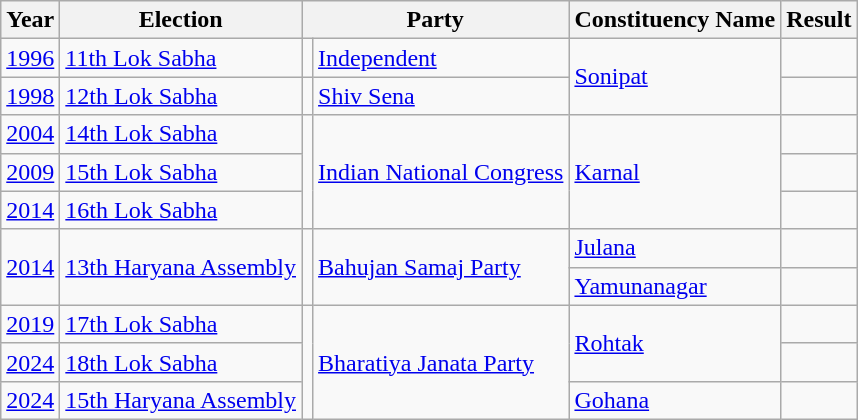<table class="wikitable">
<tr>
<th>Year</th>
<th>Election</th>
<th colspan="2">Party</th>
<th>Constituency Name</th>
<th>Result</th>
</tr>
<tr>
<td><a href='#'>1996</a></td>
<td><a href='#'>11th Lok Sabha</a></td>
<td bgcolor=></td>
<td><a href='#'>Independent</a></td>
<td rowspan="2"><a href='#'>Sonipat</a></td>
<td></td>
</tr>
<tr>
<td><a href='#'>1998</a></td>
<td><a href='#'>12th Lok Sabha</a></td>
<td bgcolor=></td>
<td> <a href='#'>Shiv Sena</a></td>
<td></td>
</tr>
<tr>
<td><a href='#'>2004</a></td>
<td><a href='#'>14th Lok Sabha</a></td>
<td rowspan="3"bgcolor=></td>
<td rowspan="3"> <a href='#'>Indian National Congress</a></td>
<td rowspan="3"><a href='#'>Karnal</a></td>
<td></td>
</tr>
<tr>
<td><a href='#'>2009</a></td>
<td><a href='#'>15th Lok Sabha</a></td>
<td></td>
</tr>
<tr>
<td><a href='#'>2014</a></td>
<td><a href='#'>16th Lok Sabha</a></td>
<td></td>
</tr>
<tr>
<td rowspan="2"><a href='#'>2014</a></td>
<td rowspan="2"><a href='#'>13th Haryana Assembly</a></td>
<td rowspan="2"bgcolor=></td>
<td rowspan="2"> <a href='#'>Bahujan Samaj Party</a></td>
<td><a href='#'>Julana</a></td>
<td></td>
</tr>
<tr>
<td><a href='#'>Yamunanagar</a></td>
<td></td>
</tr>
<tr>
<td><a href='#'>2019</a></td>
<td><a href='#'>17th Lok Sabha</a></td>
<td rowspan="3"bgcolor=></td>
<td rowspan="3"> <a href='#'>Bharatiya Janata Party</a></td>
<td rowspan="2"><a href='#'>Rohtak</a></td>
<td></td>
</tr>
<tr>
<td><a href='#'>2024</a></td>
<td><a href='#'>18th Lok Sabha</a></td>
<td></td>
</tr>
<tr>
<td><a href='#'>2024</a></td>
<td><a href='#'>15th Haryana Assembly</a></td>
<td><a href='#'>Gohana</a></td>
<td></td>
</tr>
</table>
